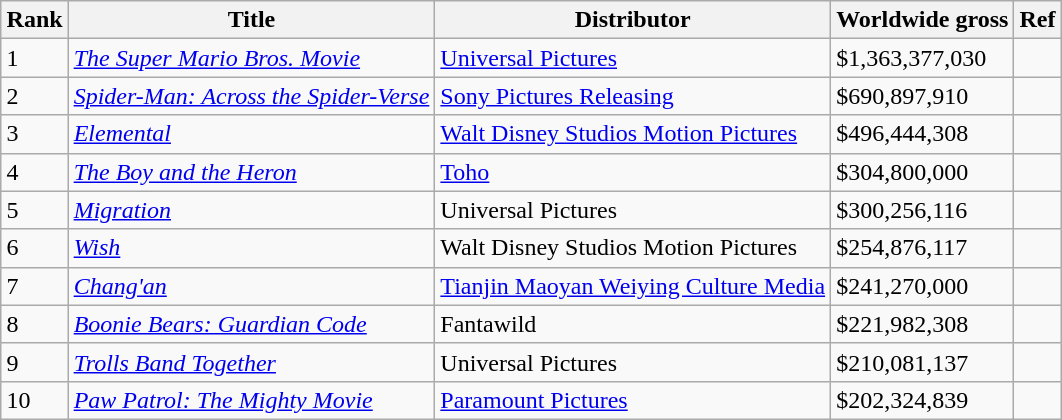<table class="wikitable sortable" style=" margin:auto;">
<tr>
<th>Rank</th>
<th>Title</th>
<th>Distributor</th>
<th>Worldwide gross</th>
<th>Ref</th>
</tr>
<tr>
<td>1</td>
<td><em><a href='#'>The Super Mario Bros. Movie</a></em></td>
<td><a href='#'>Universal Pictures</a></td>
<td>$1,363,377,030</td>
<td></td>
</tr>
<tr>
<td>2</td>
<td><em><a href='#'>Spider-Man: Across the Spider-Verse</a></em></td>
<td><a href='#'>Sony Pictures Releasing</a></td>
<td>$690,897,910</td>
<td></td>
</tr>
<tr>
<td>3</td>
<td><em><a href='#'>Elemental</a></em></td>
<td><a href='#'>Walt Disney Studios Motion Pictures</a></td>
<td>$496,444,308</td>
<td></td>
</tr>
<tr>
<td>4</td>
<td><em><a href='#'>The Boy and the Heron</a></em></td>
<td><a href='#'>Toho</a></td>
<td>$304,800,000</td>
<td></td>
</tr>
<tr>
<td>5</td>
<td><em><a href='#'>Migration</a></em></td>
<td>Universal Pictures</td>
<td>$300,256,116</td>
<td></td>
</tr>
<tr>
<td>6</td>
<td><em><a href='#'>Wish</a></em></td>
<td>Walt Disney Studios Motion Pictures</td>
<td>$254,876,117</td>
<td></td>
</tr>
<tr>
<td>7</td>
<td><em><a href='#'>Chang'an</a></em></td>
<td><a href='#'>Tianjin Maoyan Weiying Culture Media</a></td>
<td>$241,270,000</td>
<td></td>
</tr>
<tr>
<td>8</td>
<td><em><a href='#'>Boonie Bears: Guardian Code</a></em></td>
<td>Fantawild</td>
<td>$221,982,308</td>
<td></td>
</tr>
<tr>
<td>9</td>
<td><em><a href='#'>Trolls Band Together</a></em></td>
<td>Universal Pictures</td>
<td>$210,081,137</td>
<td></td>
</tr>
<tr>
<td>10</td>
<td><em><a href='#'>Paw Patrol: The Mighty Movie</a></em></td>
<td rowspan="2"><a href='#'>Paramount Pictures</a></td>
<td>$202,324,839</td>
<td></td>
</tr>
</table>
